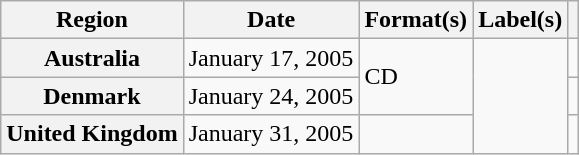<table class="wikitable plainrowheaders">
<tr>
<th scope="col">Region</th>
<th scope="col">Date</th>
<th scope="col">Format(s)</th>
<th scope="col">Label(s)</th>
<th scope="col"></th>
</tr>
<tr>
<th scope="row">Australia</th>
<td>January 17, 2005</td>
<td rowspan="2">CD</td>
<td rowspan="3"></td>
<td></td>
</tr>
<tr>
<th scope="row">Denmark</th>
<td>January 24, 2005</td>
<td></td>
</tr>
<tr>
<th scope="row">United Kingdom</th>
<td>January 31, 2005</td>
<td></td>
<td></td>
</tr>
</table>
